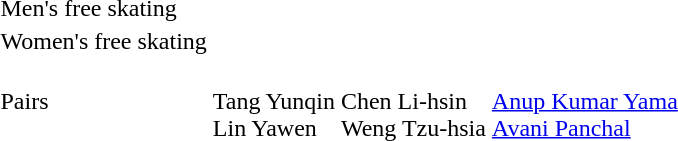<table>
<tr>
<td>Men's free skating<br></td>
<td></td>
<td></td>
<td></td>
</tr>
<tr>
<td>Women's free skating<br></td>
<td></td>
<td></td>
<td></td>
</tr>
<tr>
<td>Pairs<br></td>
<td><br>Tang Yunqin<br>Lin Yawen</td>
<td><br>Chen Li-hsin<br>Weng Tzu-hsia</td>
<td><br><a href='#'>Anup Kumar Yama</a><br><a href='#'>Avani Panchal</a></td>
</tr>
</table>
